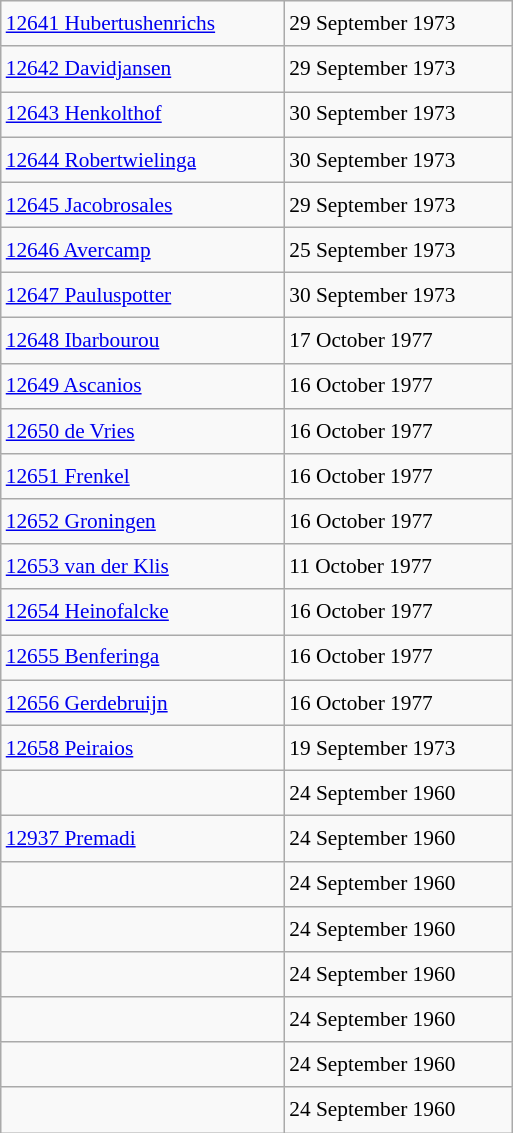<table class="wikitable" style="font-size: 89%; float: left; width: 24em; margin-right: 1em; line-height: 1.65em">
<tr>
<td><a href='#'>12641 Hubertushenrichs</a></td>
<td>29 September 1973</td>
</tr>
<tr>
<td><a href='#'>12642 Davidjansen</a></td>
<td>29 September 1973</td>
</tr>
<tr>
<td><a href='#'>12643 Henkolthof</a></td>
<td>30 September 1973</td>
</tr>
<tr>
<td><a href='#'>12644 Robertwielinga</a></td>
<td>30 September 1973</td>
</tr>
<tr>
<td><a href='#'>12645 Jacobrosales</a></td>
<td>29 September 1973</td>
</tr>
<tr>
<td><a href='#'>12646 Avercamp</a></td>
<td>25 September 1973</td>
</tr>
<tr>
<td><a href='#'>12647 Pauluspotter</a></td>
<td>30 September 1973</td>
</tr>
<tr>
<td><a href='#'>12648 Ibarbourou</a></td>
<td>17 October 1977</td>
</tr>
<tr>
<td><a href='#'>12649 Ascanios</a></td>
<td>16 October 1977</td>
</tr>
<tr>
<td><a href='#'>12650 de Vries</a></td>
<td>16 October 1977</td>
</tr>
<tr>
<td><a href='#'>12651 Frenkel</a></td>
<td>16 October 1977</td>
</tr>
<tr>
<td><a href='#'>12652 Groningen</a></td>
<td>16 October 1977</td>
</tr>
<tr>
<td><a href='#'>12653 van der Klis</a></td>
<td>11 October 1977</td>
</tr>
<tr>
<td><a href='#'>12654 Heinofalcke</a></td>
<td>16 October 1977</td>
</tr>
<tr>
<td><a href='#'>12655 Benferinga</a></td>
<td>16 October 1977</td>
</tr>
<tr>
<td><a href='#'>12656 Gerdebruijn</a></td>
<td>16 October 1977</td>
</tr>
<tr>
<td><a href='#'>12658 Peiraios</a></td>
<td>19 September 1973</td>
</tr>
<tr>
<td></td>
<td>24 September 1960</td>
</tr>
<tr>
<td><a href='#'>12937 Premadi</a></td>
<td>24 September 1960</td>
</tr>
<tr>
<td></td>
<td>24 September 1960</td>
</tr>
<tr>
<td></td>
<td>24 September 1960</td>
</tr>
<tr>
<td></td>
<td>24 September 1960</td>
</tr>
<tr>
<td></td>
<td>24 September 1960</td>
</tr>
<tr>
<td></td>
<td>24 September 1960</td>
</tr>
<tr>
<td></td>
<td>24 September 1960</td>
</tr>
</table>
